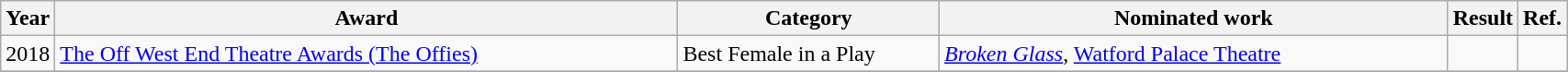<table width="90%" class="wikitable">
<tr>
<th width="10">Year</th>
<th width="470">Award</th>
<th width="190">Category</th>
<th width="380">Nominated work</th>
<th width="30">Result</th>
<th width="10">Ref.</th>
</tr>
<tr>
<td>2018</td>
<td><a href='#'>The Off West End Theatre Awards (The Offies)</a></td>
<td>Best Female in a Play</td>
<td><em><a href='#'>Broken Glass</a></em>, <a href='#'>Watford Palace Theatre</a></td>
<td></td>
<td></td>
</tr>
<tr>
</tr>
</table>
